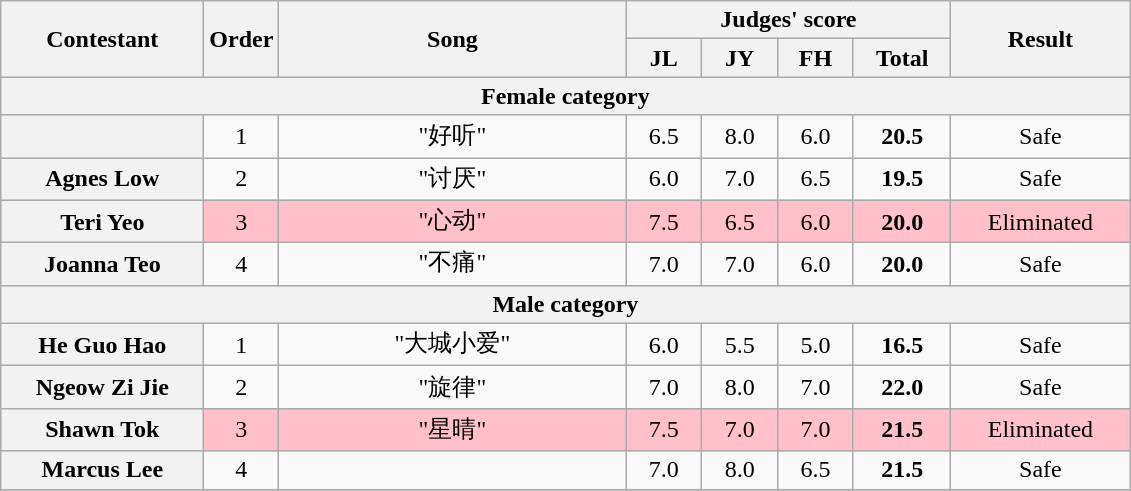<table class="wikitable plainrowheaders" style="text-align:center;">
<tr>
<th rowspan=2 scope="col" style="width:8em;">Contestant</th>
<th rowspan=2 scope="col">Order</th>
<th rowspan=2 scope="col" style="width:14em;">Song</th>
<th colspan=4 scope="col">Judges' score</th>
<th rowspan=2 scope="col" style="width:7em;">Result</th>
</tr>
<tr>
<th style="width:2.7em;">JL</th>
<th style="width:2.7em;">JY</th>
<th style="width:2.7em;">FH</th>
<th style="width:3.6em;">Total</th>
</tr>
<tr>
<th colspan=8>Female category</th>
</tr>
<tr>
<th scope="row"></th>
<td>1</td>
<td>"好听"</td>
<td>6.5</td>
<td>8.0</td>
<td>6.0</td>
<td><strong>20.5</strong></td>
<td>Safe</td>
</tr>
<tr>
<th scope="row">Agnes Low</th>
<td>2</td>
<td>"讨厌"</td>
<td>6.0</td>
<td>7.0</td>
<td>6.5</td>
<td><strong>19.5</strong></td>
<td>Safe</td>
</tr>
<tr style="background:pink;">
<th scope="row">Teri Yeo</th>
<td>3</td>
<td>"心动"</td>
<td>7.5</td>
<td>6.5</td>
<td>6.0</td>
<td><strong>20.0</strong></td>
<td>Eliminated</td>
</tr>
<tr>
<th scope="row">Joanna Teo</th>
<td>4</td>
<td>"不痛"</td>
<td>7.0</td>
<td>7.0</td>
<td>6.0</td>
<td><strong>20.0</strong></td>
<td>Safe</td>
</tr>
<tr>
<th colspan=8>Male category</th>
</tr>
<tr>
<th scope="row">He Guo Hao</th>
<td>1</td>
<td>"大城小爱"</td>
<td>6.0</td>
<td>5.5</td>
<td>5.0</td>
<td><strong>16.5</strong></td>
<td>Safe</td>
</tr>
<tr>
<th scope="row">Ngeow Zi Jie</th>
<td>2</td>
<td>"旋律"</td>
<td>7.0</td>
<td>8.0</td>
<td>7.0</td>
<td><strong>22.0</strong></td>
<td>Safe</td>
</tr>
<tr style="background:pink;">
<th scope="row">Shawn Tok</th>
<td>3</td>
<td>"星晴"</td>
<td>7.5</td>
<td>7.0</td>
<td>7.0</td>
<td><strong>21.5</strong></td>
<td>Eliminated</td>
</tr>
<tr>
<th scope="row">Marcus Lee</th>
<td>4</td>
<td></td>
<td>7.0</td>
<td>8.0</td>
<td>6.5</td>
<td><strong>21.5</strong></td>
<td>Safe</td>
</tr>
<tr>
</tr>
</table>
